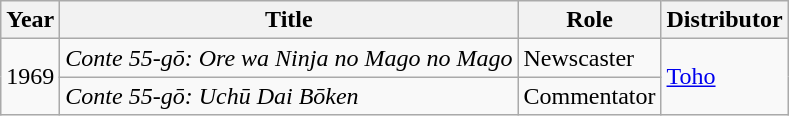<table class="wikitable">
<tr>
<th>Year</th>
<th>Title</th>
<th>Role</th>
<th>Distributor</th>
</tr>
<tr>
<td rowspan="2">1969</td>
<td><em>Conte 55-gō: Ore wa Ninja no Mago no Mago</em></td>
<td>Newscaster</td>
<td rowspan="2"><a href='#'>Toho</a></td>
</tr>
<tr>
<td><em>Conte 55-gō: Uchū Dai Bōken</em></td>
<td>Commentator</td>
</tr>
</table>
